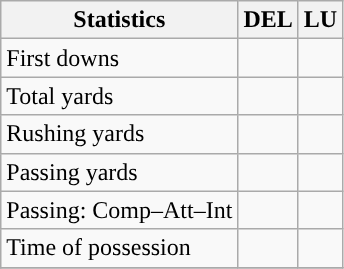<table class="wikitable" style="float: left;">
<tr>
<th>Statistics</th>
<th>DEL</th>
<th>LU</th>
</tr>
<tr>
<td>First downs</td>
<td></td>
<td></td>
</tr>
<tr>
<td>Total yards</td>
<td></td>
<td></td>
</tr>
<tr>
<td>Rushing yards</td>
<td></td>
<td></td>
</tr>
<tr>
<td>Passing yards</td>
<td></td>
<td></td>
</tr>
<tr>
<td>Passing: Comp–Att–Int</td>
<td></td>
<td></td>
</tr>
<tr>
<td>Time of possession</td>
<td></td>
<td></td>
</tr>
<tr>
</tr>
</table>
